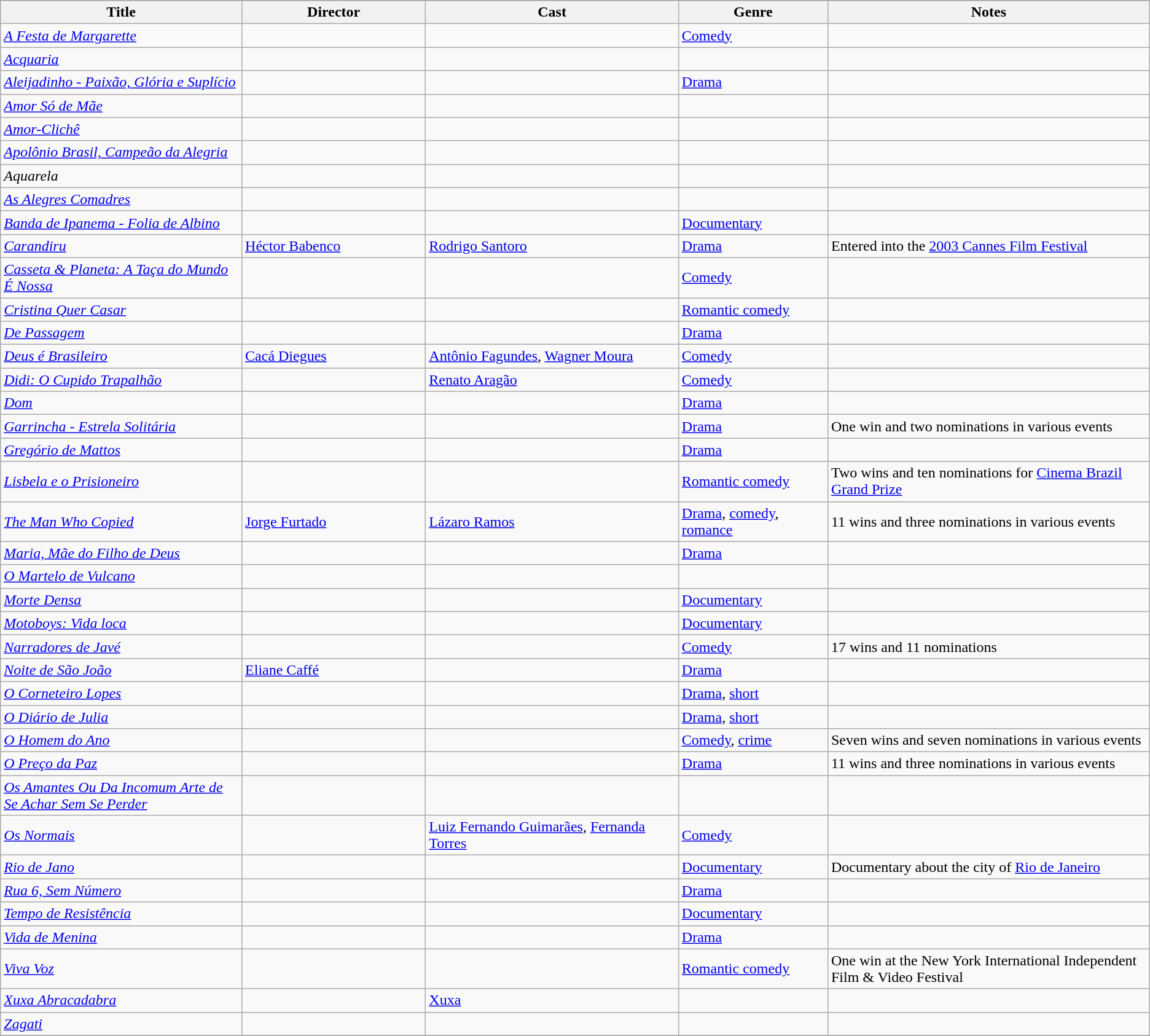<table class="wikitable sortable">
<tr>
</tr>
<tr>
<th width=21%>Title</th>
<th width=16%>Director</th>
<th width=22%>Cast</th>
<th width=13%>Genre</th>
<th width=28%>Notes</th>
</tr>
<tr>
<td><em><a href='#'>A Festa de Margarette</a></em></td>
<td></td>
<td></td>
<td><a href='#'>Comedy</a></td>
<td></td>
</tr>
<tr>
<td><em><a href='#'>Acquaria</a></em></td>
<td></td>
<td></td>
<td></td>
<td></td>
</tr>
<tr>
<td><em><a href='#'>Aleijadinho - Paixão, Glória e Suplício</a></em></td>
<td></td>
<td></td>
<td><a href='#'>Drama</a></td>
<td></td>
</tr>
<tr>
<td><em><a href='#'>Amor Só de Mãe</a></em></td>
<td></td>
<td></td>
<td></td>
<td></td>
</tr>
<tr>
<td><em><a href='#'>Amor-Clichê</a></em></td>
<td></td>
<td></td>
<td></td>
<td></td>
</tr>
<tr>
<td><em><a href='#'>Apolônio Brasil, Campeão da Alegria</a></em></td>
<td></td>
<td></td>
<td></td>
<td></td>
</tr>
<tr>
<td><em>Aquarela</em></td>
<td></td>
<td></td>
<td></td>
<td></td>
</tr>
<tr>
<td><em><a href='#'>As Alegres Comadres</a></em></td>
<td></td>
<td></td>
<td></td>
<td></td>
</tr>
<tr>
<td><em><a href='#'>Banda de Ipanema - Folia de Albino</a></em></td>
<td></td>
<td></td>
<td><a href='#'>Documentary</a></td>
<td></td>
</tr>
<tr>
<td><em><a href='#'>Carandiru</a></em></td>
<td><a href='#'>Héctor Babenco</a></td>
<td><a href='#'>Rodrigo Santoro</a></td>
<td><a href='#'>Drama</a></td>
<td>Entered into the <a href='#'>2003 Cannes Film Festival</a></td>
</tr>
<tr>
<td><em><a href='#'>Casseta & Planeta: A Taça do Mundo É Nossa</a></em></td>
<td></td>
<td></td>
<td><a href='#'>Comedy</a></td>
<td></td>
</tr>
<tr>
<td><em><a href='#'>Cristina Quer Casar</a></em></td>
<td></td>
<td></td>
<td><a href='#'>Romantic comedy</a></td>
<td></td>
</tr>
<tr>
<td><em><a href='#'>De Passagem</a></em></td>
<td></td>
<td></td>
<td><a href='#'>Drama</a></td>
<td></td>
</tr>
<tr>
<td><em><a href='#'>Deus é Brasileiro</a></em></td>
<td><a href='#'>Cacá Diegues</a></td>
<td><a href='#'>Antônio Fagundes</a>, <a href='#'>Wagner Moura</a></td>
<td><a href='#'>Comedy</a></td>
<td></td>
</tr>
<tr>
<td><em><a href='#'>Didi: O Cupido Trapalhão</a></em></td>
<td></td>
<td><a href='#'>Renato Aragão</a></td>
<td><a href='#'>Comedy</a></td>
<td></td>
</tr>
<tr>
<td><em> <a href='#'>Dom</a></em></td>
<td></td>
<td></td>
<td><a href='#'>Drama</a></td>
<td></td>
</tr>
<tr>
<td><em><a href='#'>Garrincha - Estrela Solitária</a></em></td>
<td></td>
<td></td>
<td><a href='#'>Drama</a></td>
<td>One win and two nominations in various events</td>
</tr>
<tr>
<td><em><a href='#'>Gregório de Mattos</a></em></td>
<td></td>
<td></td>
<td><a href='#'>Drama</a></td>
<td></td>
</tr>
<tr>
<td><em><a href='#'>Lisbela e o Prisioneiro</a></em></td>
<td></td>
<td></td>
<td><a href='#'>Romantic comedy</a></td>
<td>Two wins and ten nominations for <a href='#'>Cinema Brazil Grand Prize</a></td>
</tr>
<tr>
<td><em><a href='#'>The Man Who Copied</a></em></td>
<td><a href='#'>Jorge Furtado</a></td>
<td><a href='#'>Lázaro Ramos</a></td>
<td><a href='#'>Drama</a>, <a href='#'>comedy</a>, <a href='#'>romance</a></td>
<td>11 wins and three nominations in various events</td>
</tr>
<tr>
<td><em><a href='#'>Maria, Mãe do Filho de Deus</a></em></td>
<td></td>
<td></td>
<td><a href='#'>Drama</a></td>
<td></td>
</tr>
<tr>
<td><em><a href='#'>O Martelo de Vulcano</a></em></td>
<td></td>
<td></td>
<td></td>
<td></td>
</tr>
<tr>
<td><em><a href='#'>Morte Densa</a></em></td>
<td></td>
<td></td>
<td><a href='#'>Documentary</a></td>
<td></td>
</tr>
<tr>
<td><em><a href='#'>Motoboys: Vida loca</a></em></td>
<td></td>
<td></td>
<td><a href='#'>Documentary</a></td>
<td></td>
</tr>
<tr>
<td><em><a href='#'>Narradores de Javé</a></em></td>
<td></td>
<td></td>
<td><a href='#'>Comedy</a></td>
<td>17 wins and 11 nominations</td>
</tr>
<tr>
<td><em><a href='#'>Noite de São João</a></em></td>
<td><a href='#'>Eliane Caffé</a></td>
<td></td>
<td><a href='#'>Drama</a></td>
<td></td>
</tr>
<tr>
<td><em><a href='#'>O Corneteiro Lopes</a></em></td>
<td></td>
<td></td>
<td><a href='#'>Drama</a>, <a href='#'>short</a></td>
<td></td>
</tr>
<tr>
<td><em><a href='#'>O Diário de Julia</a></em></td>
<td></td>
<td></td>
<td><a href='#'>Drama</a>, <a href='#'>short</a></td>
<td></td>
</tr>
<tr>
<td><em><a href='#'>O Homem do Ano</a></em></td>
<td></td>
<td></td>
<td><a href='#'>Comedy</a>, <a href='#'>crime</a></td>
<td>Seven wins and seven nominations in various events</td>
</tr>
<tr>
<td><em><a href='#'>O Preço da Paz</a></em></td>
<td></td>
<td></td>
<td><a href='#'>Drama</a></td>
<td>11 wins and three nominations in various events</td>
</tr>
<tr>
<td><em><a href='#'>Os Amantes Ou Da Incomum Arte de Se Achar Sem Se Perder</a></em></td>
<td></td>
<td></td>
<td></td>
<td></td>
</tr>
<tr>
<td><em><a href='#'>Os Normais</a></em></td>
<td></td>
<td><a href='#'>Luiz Fernando Guimarães</a>, <a href='#'>Fernanda Torres</a></td>
<td><a href='#'>Comedy</a></td>
<td></td>
</tr>
<tr>
<td><em><a href='#'>Rio de Jano</a></em></td>
<td></td>
<td></td>
<td><a href='#'>Documentary</a></td>
<td>Documentary about the city of <a href='#'>Rio de Janeiro</a></td>
</tr>
<tr>
<td><em><a href='#'>Rua 6, Sem Número</a></em></td>
<td></td>
<td></td>
<td><a href='#'>Drama</a></td>
<td></td>
</tr>
<tr>
<td><em><a href='#'>Tempo de Resistência</a></em></td>
<td></td>
<td></td>
<td><a href='#'>Documentary</a></td>
<td></td>
</tr>
<tr>
<td><em><a href='#'>Vida de Menina</a></em></td>
<td></td>
<td></td>
<td><a href='#'>Drama</a></td>
<td></td>
</tr>
<tr>
<td><em><a href='#'>Viva Voz</a></em></td>
<td></td>
<td></td>
<td><a href='#'>Romantic comedy</a></td>
<td>One win at the New York International Independent Film & Video Festival</td>
</tr>
<tr>
<td><em><a href='#'>Xuxa Abracadabra</a></em></td>
<td></td>
<td><a href='#'>Xuxa</a></td>
<td></td>
<td></td>
</tr>
<tr>
<td><em><a href='#'>Zagati</a></em></td>
<td></td>
<td></td>
<td></td>
<td></td>
</tr>
<tr>
</tr>
</table>
